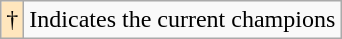<table class="wikitable">
<tr>
<td style="background-color:#FFE6BD">†</td>
<td>Indicates the current champions</td>
</tr>
</table>
